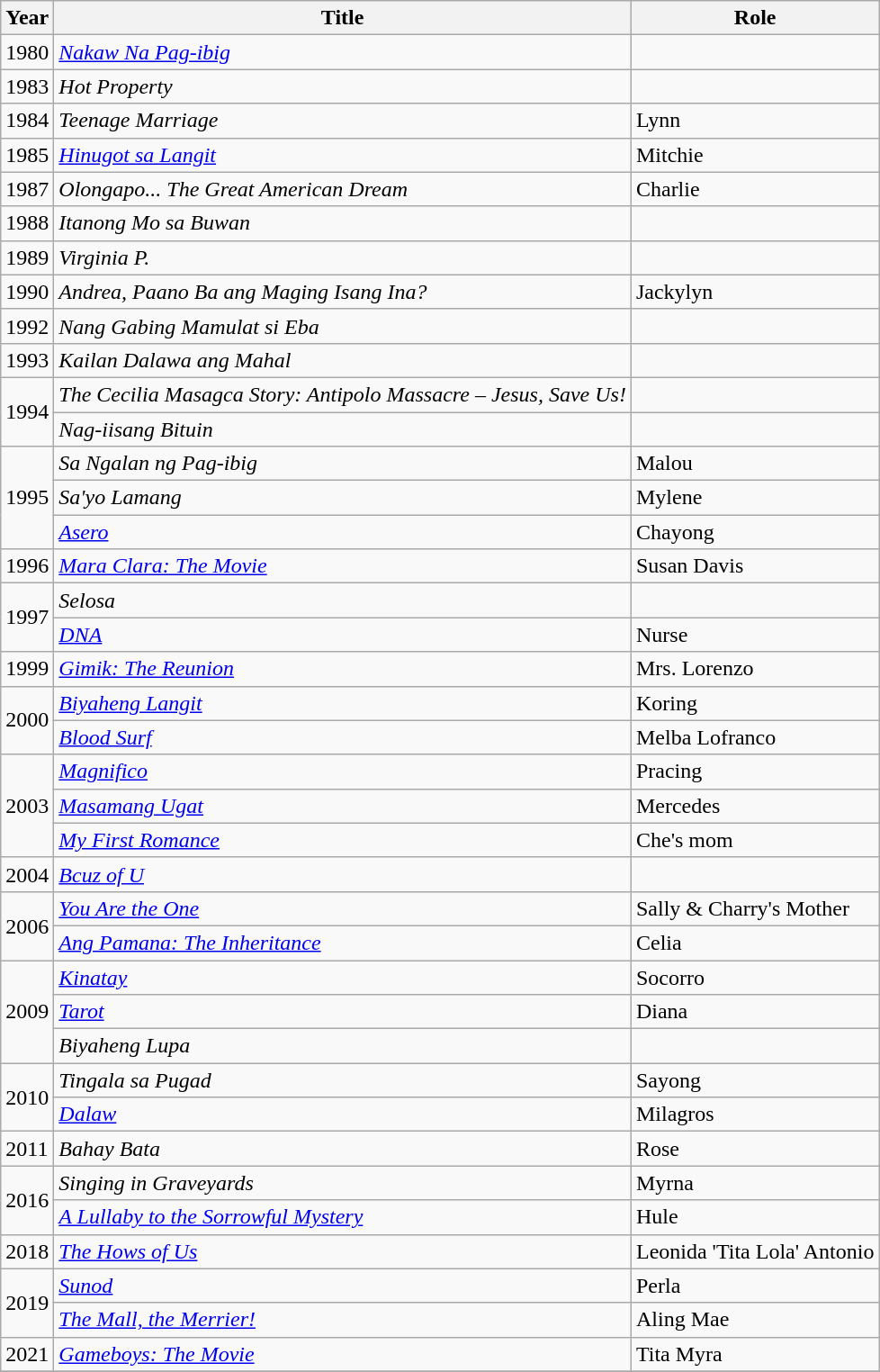<table class="wikitable">
<tr>
<th>Year</th>
<th>Title</th>
<th>Role</th>
</tr>
<tr>
<td>1980</td>
<td><em><a href='#'>Nakaw Na Pag-ibig</a></em></td>
<td></td>
</tr>
<tr>
<td>1983</td>
<td><em>Hot Property</em></td>
<td></td>
</tr>
<tr>
<td>1984</td>
<td><em>Teenage Marriage</em></td>
<td>Lynn</td>
</tr>
<tr>
<td>1985</td>
<td><em><a href='#'>Hinugot sa Langit</a></em></td>
<td>Mitchie</td>
</tr>
<tr>
<td>1987</td>
<td><em>Olongapo... The Great American Dream</em></td>
<td>Charlie</td>
</tr>
<tr>
<td>1988</td>
<td><em>Itanong Mo sa Buwan</em></td>
<td></td>
</tr>
<tr>
<td>1989</td>
<td><em>Virginia P. </em></td>
<td></td>
</tr>
<tr>
<td>1990</td>
<td><em>Andrea, Paano Ba ang Maging Isang Ina?</em></td>
<td>Jackylyn</td>
</tr>
<tr>
<td>1992</td>
<td><em>Nang Gabing Mamulat si Eba</em></td>
<td></td>
</tr>
<tr>
<td>1993</td>
<td><em>Kailan Dalawa ang Mahal</em></td>
<td></td>
</tr>
<tr>
<td rowspan="2">1994</td>
<td><em>The Cecilia Masagca Story: Antipolo Massacre – Jesus, Save Us!</em></td>
<td></td>
</tr>
<tr>
<td><em>Nag-iisang Bituin</em></td>
<td></td>
</tr>
<tr>
<td rowspan="3">1995</td>
<td><em>Sa Ngalan ng Pag-ibig</em></td>
<td>Malou </td>
</tr>
<tr>
<td><em>Sa'yo Lamang</em></td>
<td>Mylene </td>
</tr>
<tr>
<td><em><a href='#'>Asero</a></em></td>
<td>Chayong </td>
</tr>
<tr>
<td>1996</td>
<td><em><a href='#'>Mara Clara: The Movie</a></em></td>
<td>Susan Davis </td>
</tr>
<tr>
<td rowspan="2">1997</td>
<td><em>Selosa</em></td>
<td></td>
</tr>
<tr>
<td><em><a href='#'>DNA</a></em></td>
<td>Nurse </td>
</tr>
<tr>
<td>1999</td>
<td><em><a href='#'>Gimik: The Reunion</a></em></td>
<td>Mrs. Lorenzo</td>
</tr>
<tr>
<td rowspan="2">2000</td>
<td><em><a href='#'>Biyaheng Langit</a></em></td>
<td>Koring </td>
</tr>
<tr>
<td><em><a href='#'>Blood Surf</a></em></td>
<td>Melba Lofranco </td>
</tr>
<tr>
<td rowspan="3">2003</td>
<td><em><a href='#'>Magnifico</a></em></td>
<td>Pracing </td>
</tr>
<tr>
<td><em><a href='#'>Masamang Ugat</a></em></td>
<td>Mercedes </td>
</tr>
<tr>
<td><em><a href='#'>My First Romance</a></em></td>
<td>Che's mom </td>
</tr>
<tr>
<td>2004</td>
<td><em><a href='#'>Bcuz of U</a></em></td>
<td></td>
</tr>
<tr>
<td rowspan="2">2006</td>
<td><em><a href='#'>You Are the One</a></em></td>
<td>Sally & Charry's Mother</td>
</tr>
<tr>
<td><em><a href='#'>Ang Pamana: The Inheritance</a></em></td>
<td>Celia</td>
</tr>
<tr>
<td rowspan="3">2009</td>
<td><em><a href='#'>Kinatay</a></em></td>
<td>Socorro</td>
</tr>
<tr>
<td><em><a href='#'>Tarot</a></em></td>
<td>Diana</td>
</tr>
<tr>
<td><em>Biyaheng Lupa</em></td>
<td></td>
</tr>
<tr>
<td rowspan="2">2010</td>
<td><em>Tingala sa Pugad</em></td>
<td>Sayong</td>
</tr>
<tr>
<td><em><a href='#'>Dalaw</a></em></td>
<td>Milagros </td>
</tr>
<tr>
<td>2011</td>
<td><em>Bahay Bata</em></td>
<td>Rose</td>
</tr>
<tr>
<td rowspan="2">2016</td>
<td><em>Singing in Graveyards</em></td>
<td>Myrna</td>
</tr>
<tr>
<td><em><a href='#'>A Lullaby to the Sorrowful Mystery</a></em></td>
<td>Hule</td>
</tr>
<tr>
<td>2018</td>
<td><em><a href='#'>The Hows of Us</a></em></td>
<td>Leonida 'Tita Lola' Antonio</td>
</tr>
<tr>
<td rowspan="2">2019</td>
<td><em><a href='#'>Sunod</a></em></td>
<td>Perla</td>
</tr>
<tr>
<td><em><a href='#'>The Mall, the Merrier!</a></em></td>
<td>Aling Mae</td>
</tr>
<tr>
<td>2021</td>
<td><em><a href='#'>Gameboys: The Movie</a></em></td>
<td>Tita Myra</td>
</tr>
<tr>
</tr>
</table>
